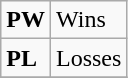<table class="wikitable">
<tr>
<td><strong>PW</strong></td>
<td>Wins</td>
</tr>
<tr>
<td><strong>PL</strong></td>
<td>Losses</td>
</tr>
<tr>
</tr>
</table>
